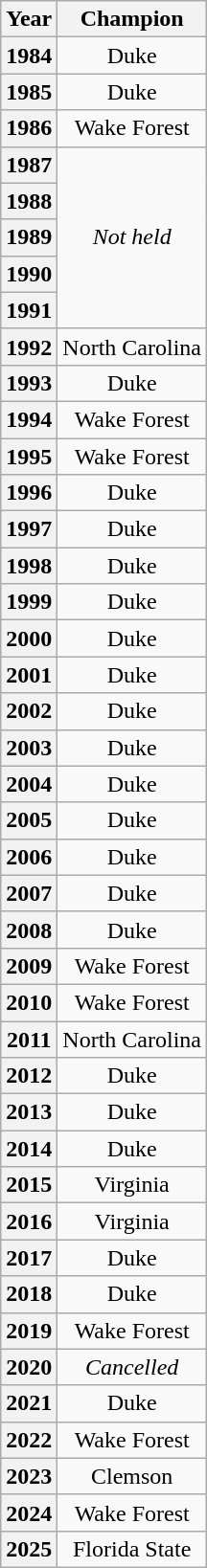<table class="wikitable" style="text-align: center;">
<tr>
<th>Year</th>
<th>Champion</th>
</tr>
<tr>
<th>1984</th>
<td>Duke</td>
</tr>
<tr>
<th>1985</th>
<td>Duke</td>
</tr>
<tr>
<th>1986</th>
<td>Wake Forest</td>
</tr>
<tr>
<th>1987</th>
<td rowspan=5><em>Not held</em></td>
</tr>
<tr>
<th>1988</th>
</tr>
<tr>
<th>1989</th>
</tr>
<tr>
<th>1990</th>
</tr>
<tr>
<th>1991</th>
</tr>
<tr>
<th>1992</th>
<td>North Carolina</td>
</tr>
<tr>
<th>1993</th>
<td>Duke</td>
</tr>
<tr>
<th>1994</th>
<td>Wake Forest</td>
</tr>
<tr>
<th>1995</th>
<td>Wake Forest</td>
</tr>
<tr>
<th>1996</th>
<td>Duke</td>
</tr>
<tr>
<th>1997</th>
<td>Duke</td>
</tr>
<tr>
<th>1998</th>
<td>Duke</td>
</tr>
<tr>
<th>1999</th>
<td>Duke</td>
</tr>
<tr>
<th>2000</th>
<td>Duke</td>
</tr>
<tr>
<th>2001</th>
<td>Duke</td>
</tr>
<tr>
<th>2002</th>
<td>Duke</td>
</tr>
<tr>
<th>2003</th>
<td>Duke</td>
</tr>
<tr>
<th>2004</th>
<td>Duke</td>
</tr>
<tr>
<th>2005</th>
<td>Duke</td>
</tr>
<tr>
<th>2006</th>
<td>Duke</td>
</tr>
<tr>
<th>2007</th>
<td>Duke</td>
</tr>
<tr>
<th>2008</th>
<td>Duke</td>
</tr>
<tr>
<th>2009</th>
<td>Wake Forest</td>
</tr>
<tr>
<th>2010</th>
<td>Wake Forest</td>
</tr>
<tr>
<th>2011</th>
<td>North Carolina</td>
</tr>
<tr>
<th>2012</th>
<td>Duke</td>
</tr>
<tr>
<th>2013</th>
<td>Duke</td>
</tr>
<tr>
<th>2014</th>
<td>Duke</td>
</tr>
<tr>
<th>2015</th>
<td>Virginia</td>
</tr>
<tr>
<th>2016</th>
<td>Virginia</td>
</tr>
<tr>
<th>2017</th>
<td>Duke</td>
</tr>
<tr>
<th>2018</th>
<td>Duke</td>
</tr>
<tr>
<th>2019</th>
<td>Wake Forest</td>
</tr>
<tr>
<th>2020</th>
<td><em>Cancelled</em></td>
</tr>
<tr>
<th>2021</th>
<td>Duke</td>
</tr>
<tr>
<th>2022</th>
<td>Wake Forest</td>
</tr>
<tr>
<th>2023</th>
<td>Clemson</td>
</tr>
<tr>
<th>2024</th>
<td>Wake Forest</td>
</tr>
<tr>
<th>2025</th>
<td>Florida State</td>
</tr>
</table>
